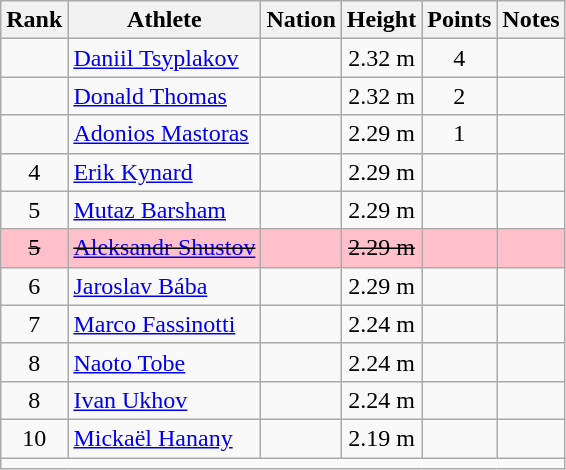<table class="wikitable mw-datatable sortable" style="text-align:center;">
<tr>
<th>Rank</th>
<th>Athlete</th>
<th>Nation</th>
<th>Height</th>
<th>Points</th>
<th>Notes</th>
</tr>
<tr>
<td></td>
<td align=left><a href='#'>Daniil Tsyplakov</a></td>
<td align=left></td>
<td>2.32 m</td>
<td>4</td>
<td></td>
</tr>
<tr>
<td></td>
<td align=left><a href='#'>Donald Thomas</a></td>
<td align=left></td>
<td>2.32 m</td>
<td>2</td>
<td></td>
</tr>
<tr>
<td></td>
<td align=left><a href='#'>Adonios Mastoras</a></td>
<td align=left></td>
<td>2.29 m</td>
<td>1</td>
<td></td>
</tr>
<tr>
<td>4</td>
<td align=left><a href='#'>Erik Kynard</a></td>
<td align=left></td>
<td>2.29 m</td>
<td></td>
<td></td>
</tr>
<tr>
<td>5</td>
<td align=left><a href='#'>Mutaz Barsham</a></td>
<td align=left></td>
<td>2.29 m</td>
<td></td>
<td></td>
</tr>
<tr bgcolor=pink>
<td><s>5</s></td>
<td align=left><s><a href='#'>Aleksandr Shustov</a></s></td>
<td align=left><s></s></td>
<td><s>2.29 m</s></td>
<td></td>
<td></td>
</tr>
<tr>
<td>6</td>
<td align=left><a href='#'>Jaroslav Bába</a></td>
<td align=left></td>
<td>2.29 m</td>
<td></td>
<td></td>
</tr>
<tr>
<td>7</td>
<td align=left><a href='#'>Marco Fassinotti</a></td>
<td align=left></td>
<td>2.24 m</td>
<td></td>
<td></td>
</tr>
<tr>
<td>8</td>
<td align=left><a href='#'>Naoto Tobe</a></td>
<td align=left></td>
<td>2.24 m</td>
<td></td>
<td></td>
</tr>
<tr>
<td>8</td>
<td align=left><a href='#'>Ivan Ukhov</a></td>
<td align=left></td>
<td>2.24 m</td>
<td></td>
<td></td>
</tr>
<tr>
<td>10</td>
<td align=left><a href='#'>Mickaël Hanany</a></td>
<td align=left></td>
<td>2.19 m</td>
<td></td>
<td></td>
</tr>
<tr class="sortbottom">
<td colspan=6></td>
</tr>
</table>
